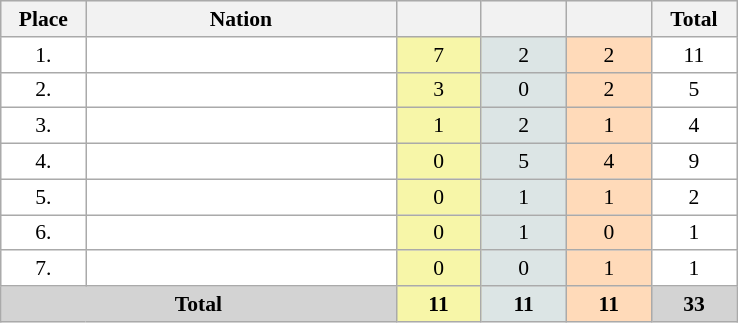<table class=wikitable style="border:1px solid #AAAAAA;font-size:90%">
<tr bgcolor="#EFEFEF">
<th width=50>Place</th>
<th width=200>Nation</th>
<th width=50></th>
<th width=50></th>
<th width=50></th>
<th width=50>Total</th>
</tr>
<tr align="center" valign="top" bgcolor="#FFFFFF">
<td>1.</td>
<td align="left"></td>
<td style="background:#F7F6A8;">7</td>
<td style="background:#DCE5E5;">2</td>
<td style="background:#FFDAB9;">2</td>
<td>11</td>
</tr>
<tr align="center" valign="top" bgcolor="#FFFFFF">
<td>2.</td>
<td align="left"></td>
<td style="background:#F7F6A8;">3</td>
<td style="background:#DCE5E5;">0</td>
<td style="background:#FFDAB9;">2</td>
<td>5</td>
</tr>
<tr align="center" valign="top" bgcolor="#FFFFFF">
<td>3.</td>
<td align="left"></td>
<td style="background:#F7F6A8;">1</td>
<td style="background:#DCE5E5;">2</td>
<td style="background:#FFDAB9;">1</td>
<td>4</td>
</tr>
<tr align="center" valign="top" bgcolor="#FFFFFF">
<td>4.</td>
<td align="left"></td>
<td style="background:#F7F6A8;">0</td>
<td style="background:#DCE5E5;">5</td>
<td style="background:#FFDAB9;">4</td>
<td>9</td>
</tr>
<tr align="center" valign="top" bgcolor="#FFFFFF">
<td>5.</td>
<td align="left"></td>
<td style="background:#F7F6A8;">0</td>
<td style="background:#DCE5E5;">1</td>
<td style="background:#FFDAB9;">1</td>
<td>2</td>
</tr>
<tr align="center" valign="top" bgcolor="#FFFFFF">
<td>6.</td>
<td align="left"></td>
<td style="background:#F7F6A8;">0</td>
<td style="background:#DCE5E5;">1</td>
<td style="background:#FFDAB9;">0</td>
<td>1</td>
</tr>
<tr align="center" valign="top" bgcolor="#FFFFFF">
<td>7.</td>
<td align="left"></td>
<td style="background:#F7F6A8;">0</td>
<td style="background:#DCE5E5;">0</td>
<td style="background:#FFDAB9;">1</td>
<td>1</td>
</tr>
<tr align="center">
<td colspan="2" bgcolor=D3D3D3><strong>Total</strong></td>
<td style="background:#F7F6A8;"><strong>11</strong></td>
<td style="background:#DCE5E5;"><strong>11</strong></td>
<td style="background:#FFDAB9;"><strong>11</strong></td>
<td bgcolor=D3D3D3><strong>33</strong></td>
</tr>
</table>
